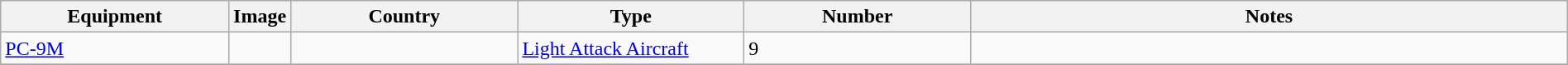<table class="wikitable" style="width:100%;">
<tr>
<th style="width:15%;">Equipment</th>
<th style="width:0%;">Image</th>
<th style="width:15%;">Country</th>
<th style="width:15%;">Type</th>
<th style="width:15%;">Number</th>
<th style="width:40%;">Notes</th>
</tr>
<tr>
<td><a href='#'>PC-9M</a></td>
<td></td>
<td><br></td>
<td><a href='#'>Light Attack Aircraft</a></td>
<td>9</td>
<td></td>
</tr>
<tr>
</tr>
</table>
